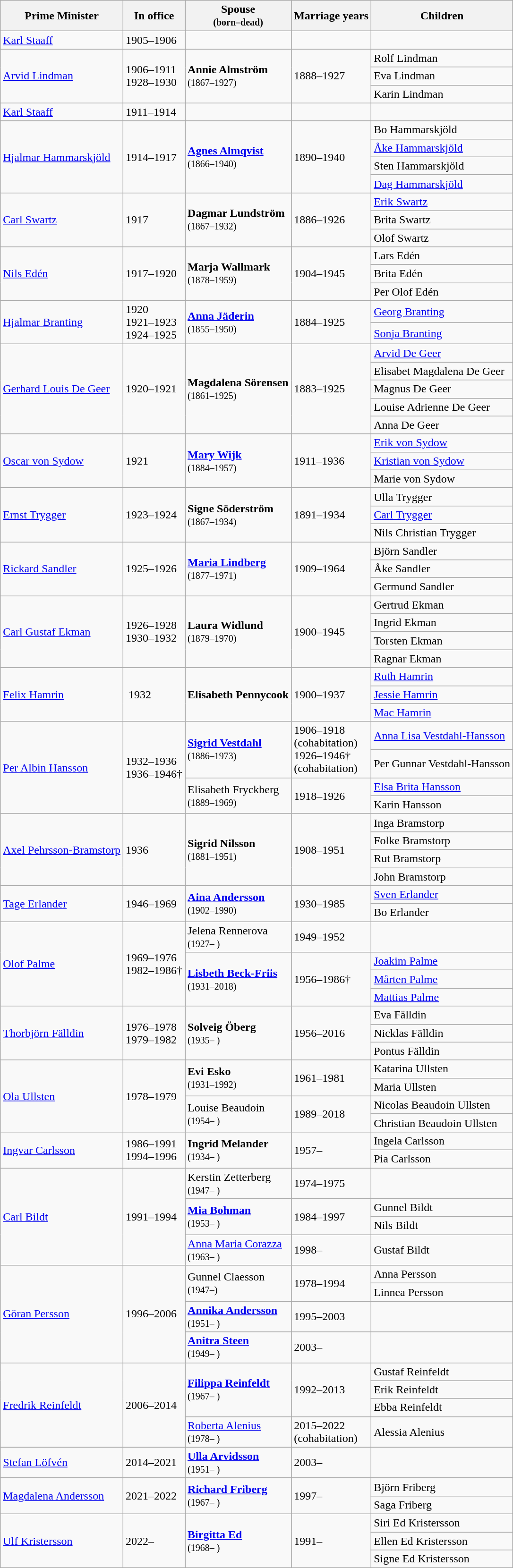<table class="wikitable">
<tr>
<th>Prime Minister</th>
<th>In office</th>
<th>Spouse<br><small>(born–dead)</small></th>
<th>Marriage years</th>
<th>Children</th>
</tr>
<tr>
<td><a href='#'>Karl Staaff</a></td>
<td>1905–1906</td>
<td></td>
<td></td>
<td></td>
</tr>
<tr>
<td rowspan="3"><a href='#'>Arvid Lindman</a></td>
<td rowspan="3">1906–1911<br>1928–1930</td>
<td rowspan="3"><strong>Annie Almström</strong><br><small>(1867–1927)</small></td>
<td rowspan="3">1888–1927</td>
<td>Rolf Lindman</td>
</tr>
<tr>
<td>Eva Lindman</td>
</tr>
<tr>
<td>Karin Lindman</td>
</tr>
<tr>
<td><a href='#'>Karl Staaff</a></td>
<td>1911–1914</td>
<td></td>
<td></td>
<td></td>
</tr>
<tr>
<td rowspan="4"><a href='#'>Hjalmar Hammarskjöld</a></td>
<td rowspan="4">1914–1917</td>
<td rowspan="4"><strong><a href='#'>Agnes Almqvist</a></strong><br><small>(1866–1940)</small></td>
<td rowspan="4">1890–1940</td>
<td>Bo Hammarskjöld</td>
</tr>
<tr>
<td><a href='#'>Åke Hammarskjöld</a></td>
</tr>
<tr>
<td>Sten Hammarskjöld</td>
</tr>
<tr>
<td><a href='#'>Dag Hammarskjöld</a></td>
</tr>
<tr>
<td rowspan="3"><a href='#'>Carl Swartz</a></td>
<td rowspan="3">1917</td>
<td rowspan="3"><strong>Dagmar Lundström</strong><br><small>(1867–1932)</small></td>
<td rowspan="3">1886–1926</td>
<td><a href='#'>Erik Swartz</a></td>
</tr>
<tr>
<td>Brita Swartz</td>
</tr>
<tr>
<td>Olof Swartz</td>
</tr>
<tr>
<td rowspan="3"><a href='#'>Nils Edén</a></td>
<td rowspan="3">1917–1920</td>
<td rowspan="3"><strong>Marja Wallmark</strong><br><small>(1878–1959)</small></td>
<td rowspan="3">1904–1945</td>
<td>Lars Edén</td>
</tr>
<tr>
<td>Brita Edén</td>
</tr>
<tr>
<td>Per Olof Edén</td>
</tr>
<tr>
<td rowspan="2"><a href='#'>Hjalmar Branting</a></td>
<td rowspan="2">1920<br>1921–1923<br>1924–1925</td>
<td rowspan="2"><strong><a href='#'>Anna Jäderin</a></strong><br><small>(1855–1950)</small></td>
<td rowspan="2">1884–1925</td>
<td><a href='#'>Georg Branting</a></td>
</tr>
<tr>
<td><a href='#'>Sonja Branting</a></td>
</tr>
<tr>
<td rowspan="5"><a href='#'>Gerhard Louis De Geer</a></td>
<td rowspan="5">1920–1921</td>
<td rowspan="5"><strong>Magdalena Sörensen</strong><br><small>(1861–1925)</small></td>
<td rowspan="5">1883–1925</td>
<td><a href='#'>Arvid De Geer</a></td>
</tr>
<tr>
<td>Elisabet Magdalena De Geer</td>
</tr>
<tr>
<td>Magnus De Geer</td>
</tr>
<tr>
<td>Louise Adrienne De Geer</td>
</tr>
<tr>
<td>Anna De Geer</td>
</tr>
<tr>
<td rowspan="3"><a href='#'>Oscar von Sydow</a></td>
<td rowspan="3">1921</td>
<td rowspan="3"><strong><a href='#'>Mary Wijk</a></strong><br><small>(1884–1957)</small></td>
<td rowspan="3">1911–1936</td>
<td><a href='#'>Erik von Sydow</a></td>
</tr>
<tr>
<td><a href='#'>Kristian von Sydow</a></td>
</tr>
<tr>
<td>Marie von Sydow</td>
</tr>
<tr>
<td rowspan="3"><a href='#'>Ernst Trygger</a></td>
<td rowspan="3">1923–1924</td>
<td rowspan="3"><strong>Signe Söderström</strong><br><small>(1867–1934)</small></td>
<td rowspan="3">1891–1934</td>
<td>Ulla Trygger</td>
</tr>
<tr>
<td><a href='#'>Carl Trygger</a></td>
</tr>
<tr>
<td>Nils Christian Trygger</td>
</tr>
<tr>
<td rowspan="3"><a href='#'>Rickard Sandler</a></td>
<td rowspan="3">1925–1926</td>
<td rowspan="3"><strong><a href='#'>Maria Lindberg</a></strong><br><small>(1877–1971)</small></td>
<td rowspan="3">1909–1964</td>
<td>Björn Sandler</td>
</tr>
<tr>
<td>Åke Sandler</td>
</tr>
<tr>
<td>Germund Sandler</td>
</tr>
<tr>
<td rowspan="4"><a href='#'>Carl Gustaf Ekman</a></td>
<td rowspan="4">1926–1928<br>1930–1932</td>
<td rowspan="4"><strong>Laura Widlund</strong><br><small>(1879–1970)</small></td>
<td rowspan="4">1900–1945</td>
<td>Gertrud Ekman</td>
</tr>
<tr>
<td>Ingrid Ekman</td>
</tr>
<tr>
<td>Torsten Ekman</td>
</tr>
<tr>
<td>Ragnar Ekman</td>
</tr>
<tr>
<td rowspan="3"><a href='#'>Felix Hamrin</a></td>
<td rowspan="3"> 1932</td>
<td rowspan="3"><strong>Elisabeth Pennycook</strong></td>
<td rowspan="3">1900–1937</td>
<td><a href='#'>Ruth Hamrin</a></td>
</tr>
<tr>
<td><a href='#'>Jessie Hamrin</a></td>
</tr>
<tr>
<td><a href='#'>Mac Hamrin</a></td>
</tr>
<tr>
<td rowspan="4"><a href='#'>Per Albin Hansson</a></td>
<td rowspan="4">1932–1936<br>1936–1946†</td>
<td rowspan="2"><strong><a href='#'>Sigrid Vestdahl</a></strong><br><small>(1886–1973)</small></td>
<td rowspan="2">1906–1918<br>(cohabitation)<br>1926–1946†<br>(cohabitation)</td>
<td><a href='#'>Anna Lisa Vestdahl-Hansson</a></td>
</tr>
<tr>
<td>Per Gunnar Vestdahl-Hansson</td>
</tr>
<tr>
<td rowspan="2">Elisabeth Fryckberg<br><small>(1889–1969)</small></td>
<td rowspan="2">1918–1926</td>
<td><a href='#'>Elsa Brita Hansson</a></td>
</tr>
<tr>
<td>Karin Hansson</td>
</tr>
<tr>
<td rowspan="4"><a href='#'>Axel Pehrsson-Bramstorp</a></td>
<td rowspan="4">1936</td>
<td rowspan="4"><strong>Sigrid Nilsson</strong><br><small>(1881–1951)</small></td>
<td rowspan="4">1908–1951</td>
<td>Inga Bramstorp</td>
</tr>
<tr>
<td>Folke Bramstorp</td>
</tr>
<tr>
<td>Rut Bramstorp</td>
</tr>
<tr>
<td>John Bramstorp</td>
</tr>
<tr>
<td rowspan="2"><a href='#'>Tage Erlander</a></td>
<td rowspan="2">1946–1969</td>
<td rowspan="2"><strong><a href='#'>Aina Andersson</a></strong><br><small>(1902–1990)</small></td>
<td rowspan="2">1930–1985</td>
<td><a href='#'>Sven Erlander</a></td>
</tr>
<tr>
<td>Bo Erlander</td>
</tr>
<tr>
<td rowspan="4"><a href='#'>Olof Palme</a></td>
<td rowspan="4">1969–1976<br>1982–1986†</td>
<td>Jelena Rennerova<br><small>(1927– )</small></td>
<td>1949–1952</td>
<td></td>
</tr>
<tr>
<td rowspan="3"><strong><a href='#'>Lisbeth Beck-Friis</a></strong><br><small>(1931–2018)</small></td>
<td rowspan="3">1956–1986†</td>
<td><a href='#'>Joakim Palme</a></td>
</tr>
<tr>
<td><a href='#'>Mårten Palme</a></td>
</tr>
<tr>
<td><a href='#'>Mattias Palme</a></td>
</tr>
<tr>
<td rowspan="3"><a href='#'>Thorbjörn Fälldin</a></td>
<td rowspan="3">1976–1978<br>1979–1982</td>
<td rowspan="3"><strong>Solveig Öberg</strong><br><small>(1935– )</small></td>
<td rowspan="3">1956–2016</td>
<td>Eva Fälldin</td>
</tr>
<tr>
<td>Nicklas Fälldin</td>
</tr>
<tr>
<td>Pontus Fälldin</td>
</tr>
<tr>
<td rowspan="4"><a href='#'>Ola Ullsten</a></td>
<td rowspan="4">1978–1979</td>
<td rowspan="2"><strong>Evi Esko</strong><br><small>(1931–1992)</small></td>
<td rowspan="2">1961–1981</td>
<td>Katarina Ullsten</td>
</tr>
<tr>
<td>Maria Ullsten</td>
</tr>
<tr>
<td rowspan="2">Louise Beaudoin<br><small>(1954– )</small></td>
<td rowspan="2">1989–2018</td>
<td>Nicolas Beaudoin Ullsten</td>
</tr>
<tr>
<td>Christian Beaudoin Ullsten</td>
</tr>
<tr>
<td rowspan="2"><a href='#'>Ingvar Carlsson</a></td>
<td rowspan="2">1986–1991<br>1994–1996</td>
<td rowspan="2"><strong>Ingrid Melander</strong><br><small>(1934– )</small></td>
<td rowspan="2">1957–</td>
<td>Ingela Carlsson</td>
</tr>
<tr>
<td>Pia Carlsson</td>
</tr>
<tr>
<td rowspan="4"><a href='#'>Carl Bildt</a></td>
<td rowspan="4">1991–1994</td>
<td>Kerstin Zetterberg<br><small>(1947– )</small></td>
<td>1974–1975</td>
<td></td>
</tr>
<tr>
<td rowspan="2"><strong><a href='#'>Mia Bohman</a></strong><br><small>(1953– )</small></td>
<td rowspan="2">1984–1997</td>
<td>Gunnel Bildt</td>
</tr>
<tr>
<td>Nils Bildt</td>
</tr>
<tr>
<td><a href='#'>Anna Maria Corazza</a><br><small>(1963– )</small></td>
<td>1998–</td>
<td>Gustaf Bildt</td>
</tr>
<tr>
<td rowspan="4"><a href='#'>Göran Persson</a></td>
<td rowspan="4">1996–2006</td>
<td rowspan="2">Gunnel Claesson<br><small>(1947–)</small></td>
<td rowspan="2">1978–1994</td>
<td>Anna Persson</td>
</tr>
<tr>
<td>Linnea Persson</td>
</tr>
<tr>
<td><strong><a href='#'>Annika Andersson</a></strong><br><small>(1951– )</small></td>
<td>1995–2003</td>
<td></td>
</tr>
<tr>
<td><strong><a href='#'>Anitra Steen</a></strong><br><small>(1949– )</small></td>
<td>2003–</td>
<td></td>
</tr>
<tr>
<td rowspan="4"><a href='#'>Fredrik Reinfeldt</a></td>
<td rowspan="4">2006–2014</td>
<td rowspan=3><strong><a href='#'>Filippa Reinfeldt</a></strong><br><small>(1967– )</small></td>
<td rowspan=3>1992–2013</td>
<td>Gustaf Reinfeldt</td>
</tr>
<tr>
<td>Erik Reinfeldt</td>
</tr>
<tr>
<td>Ebba Reinfeldt</td>
</tr>
<tr>
<td><a href='#'>Roberta Alenius</a><br><small>(1978– )</small></td>
<td>2015–2022<br>(cohabitation)</td>
<td>Alessia Alenius</td>
</tr>
<tr>
</tr>
<tr>
<td><a href='#'>Stefan Löfvén</a></td>
<td>2014–2021</td>
<td><strong><a href='#'>Ulla Arvidsson</a></strong><br><small>(1951– )</small></td>
<td>2003–</td>
<td></td>
</tr>
<tr>
<td rowspan="2"><a href='#'>Magdalena Andersson</a></td>
<td rowspan="2">2021–2022</td>
<td rowspan="2"><strong><a href='#'>Richard Friberg</a></strong><br><small>(1967– )</small></td>
<td rowspan="2">1997–</td>
<td>Björn Friberg</td>
</tr>
<tr>
<td>Saga Friberg</td>
</tr>
<tr>
<td rowspan="3"><a href='#'>Ulf Kristersson</a></td>
<td rowspan="3">2022–</td>
<td rowspan="3"><strong><a href='#'>Birgitta Ed</a></strong><br><small>(1968– )</small></td>
<td rowspan="3">1991–</td>
<td>Siri Ed Kristersson</td>
</tr>
<tr>
<td>Ellen Ed Kristersson</td>
</tr>
<tr>
<td>Signe Ed Kristersson</td>
</tr>
</table>
